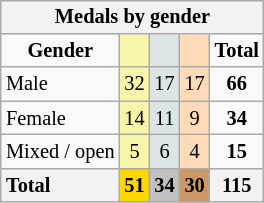<table class="wikitable" style="font-size:85%;float:right;text-align:center">
<tr style="background:#efefef;">
<th colspan=7>Medals by gender</th>
</tr>
<tr>
<td><strong>Gender</strong></td>
<td bgcolor=#f7f6a8></td>
<td bgcolor=#dce5e5></td>
<td bgcolor=#ffdab9></td>
<td><strong>Total</strong></td>
</tr>
<tr>
<td style="text-align:left;">Male</td>
<td style="background:#F7F6A8;">32</td>
<td style="background:#DCE5E5;">17</td>
<td style="background:#FFDAB9;">17</td>
<td><strong>66</strong></td>
</tr>
<tr>
<td style="text-align:left;">Female</td>
<td style="background:#F7F6A8;">14</td>
<td style="background:#DCE5E5;">11</td>
<td style="background:#FFDAB9;">9</td>
<td><strong>34</strong></td>
</tr>
<tr>
<td style="text-align:left;">Mixed / open</td>
<td style="background:#F7F6A8;">5</td>
<td style="background:#DCE5E5;">6</td>
<td style="background:#FFDAB9;">4</td>
<td><strong>15</strong></td>
</tr>
<tr>
<th style="text-align:left;">Total</th>
<th style="background:gold;">51</th>
<th style="background:silver;">34</th>
<th style="background:#c96;">30</th>
<th>115</th>
</tr>
</table>
